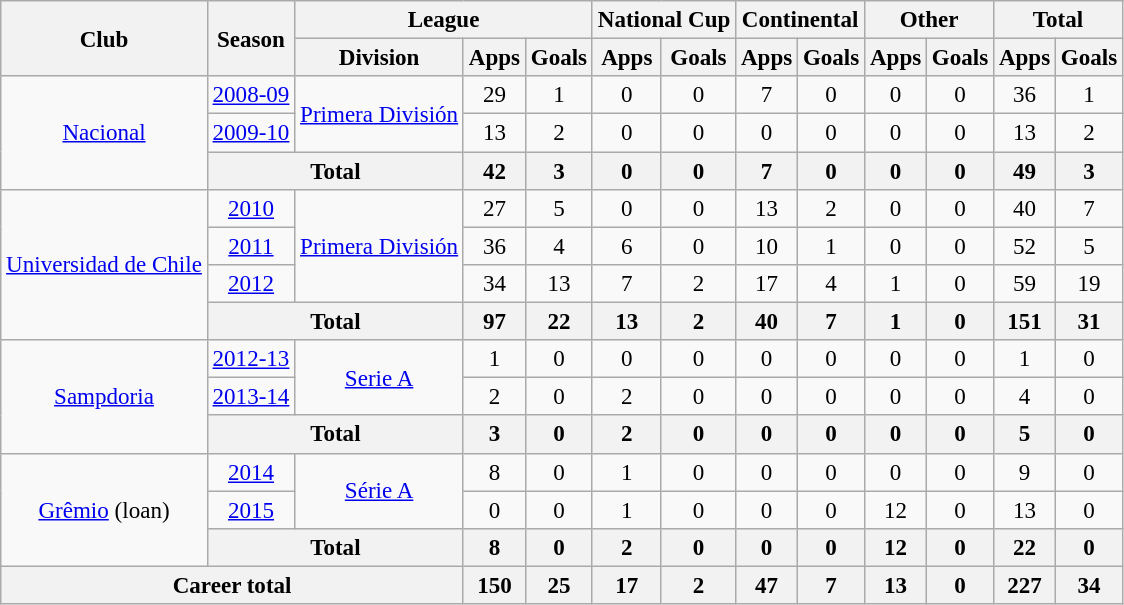<table class="wikitable" style="font-size:96%; text-align: center;">
<tr>
<th rowspan="2">Club</th>
<th rowspan="2">Season</th>
<th colspan="3">League</th>
<th colspan="2">National Cup</th>
<th colspan="2">Continental</th>
<th colspan="2">Other</th>
<th colspan="2">Total</th>
</tr>
<tr>
<th>Division</th>
<th>Apps</th>
<th>Goals</th>
<th>Apps</th>
<th>Goals</th>
<th>Apps</th>
<th>Goals</th>
<th>Apps</th>
<th>Goals</th>
<th>Apps</th>
<th>Goals</th>
</tr>
<tr>
<td rowspan="3" valign="center"><a href='#'>Nacional</a></td>
<td><a href='#'>2008-09</a></td>
<td rowspan="2"><a href='#'>Primera División</a></td>
<td>29</td>
<td>1</td>
<td>0</td>
<td>0</td>
<td>7</td>
<td>0</td>
<td>0</td>
<td>0</td>
<td>36</td>
<td>1</td>
</tr>
<tr>
<td><a href='#'>2009-10</a></td>
<td>13</td>
<td>2</td>
<td>0</td>
<td>0</td>
<td>0</td>
<td>0</td>
<td>0</td>
<td>0</td>
<td>13</td>
<td>2</td>
</tr>
<tr>
<th colspan="2">Total</th>
<th>42</th>
<th>3</th>
<th>0</th>
<th>0</th>
<th>7</th>
<th>0</th>
<th>0</th>
<th>0</th>
<th>49</th>
<th>3</th>
</tr>
<tr>
<td rowspan="4" valign="center"><a href='#'>Universidad de Chile</a></td>
<td><a href='#'>2010</a></td>
<td rowspan="3"><a href='#'>Primera División</a></td>
<td>27</td>
<td>5</td>
<td>0</td>
<td>0</td>
<td>13</td>
<td>2</td>
<td>0</td>
<td>0</td>
<td>40</td>
<td>7</td>
</tr>
<tr>
<td><a href='#'>2011</a></td>
<td>36</td>
<td>4</td>
<td>6</td>
<td>0</td>
<td>10</td>
<td>1</td>
<td>0</td>
<td>0</td>
<td>52</td>
<td>5</td>
</tr>
<tr>
<td><a href='#'>2012</a></td>
<td>34</td>
<td>13</td>
<td>7</td>
<td>2</td>
<td>17</td>
<td>4</td>
<td>1</td>
<td>0</td>
<td>59</td>
<td>19</td>
</tr>
<tr>
<th colspan="2">Total</th>
<th>97</th>
<th>22</th>
<th>13</th>
<th>2</th>
<th>40</th>
<th>7</th>
<th>1</th>
<th>0</th>
<th>151</th>
<th>31</th>
</tr>
<tr>
<td rowspan="3" valign="center"><a href='#'>Sampdoria</a></td>
<td><a href='#'>2012-13</a></td>
<td rowspan="2"><a href='#'>Serie A</a></td>
<td>1</td>
<td>0</td>
<td>0</td>
<td>0</td>
<td>0</td>
<td>0</td>
<td>0</td>
<td>0</td>
<td>1</td>
<td>0</td>
</tr>
<tr>
<td><a href='#'>2013-14</a></td>
<td>2</td>
<td>0</td>
<td>2</td>
<td>0</td>
<td>0</td>
<td>0</td>
<td>0</td>
<td>0</td>
<td>4</td>
<td>0</td>
</tr>
<tr>
<th colspan="2">Total</th>
<th>3</th>
<th>0</th>
<th>2</th>
<th>0</th>
<th>0</th>
<th>0</th>
<th>0</th>
<th>0</th>
<th>5</th>
<th>0</th>
</tr>
<tr>
<td rowspan="3" valign="center"><a href='#'>Grêmio</a> (loan)</td>
<td><a href='#'>2014</a></td>
<td rowspan="2"><a href='#'>Série A</a></td>
<td>8</td>
<td>0</td>
<td>1</td>
<td>0</td>
<td>0</td>
<td>0</td>
<td>0</td>
<td>0</td>
<td>9</td>
<td>0</td>
</tr>
<tr>
<td><a href='#'>2015</a></td>
<td>0</td>
<td>0</td>
<td>1</td>
<td>0</td>
<td>0</td>
<td>0</td>
<td>12</td>
<td>0</td>
<td>13</td>
<td>0</td>
</tr>
<tr>
<th colspan="2">Total</th>
<th>8</th>
<th>0</th>
<th>2</th>
<th>0</th>
<th>0</th>
<th>0</th>
<th>12</th>
<th>0</th>
<th>22</th>
<th>0</th>
</tr>
<tr>
<th colspan="3">Career total</th>
<th>150</th>
<th>25</th>
<th>17</th>
<th>2</th>
<th>47</th>
<th>7</th>
<th>13</th>
<th>0</th>
<th>227</th>
<th>34</th>
</tr>
</table>
